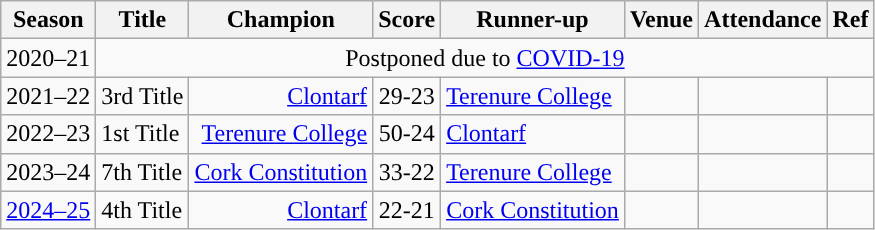<table class="wikitable">
<tr>
<th>Season</th>
<th>Title</th>
<th> Champion</th>
<th>Score</th>
<th> Runner-up</th>
<th>Venue</th>
<th>Attendance</th>
<th>Ref</th>
</tr>
<tr>
<td>2020–21</td>
<td align=center colspan="7">Postponed due to <a href='#'>COVID-19</a></td>
</tr>
<tr>
<td>2021–22</td>
<td>3rd Title</td>
<td style="text-align:right;"><a href='#'>Clontarf</a></td>
<td style="text-align:center;">29-23</td>
<td style="text-align:left;"><a href='#'>Terenure College</a></td>
<td></td>
<td></td>
<td></td>
</tr>
<tr>
<td>2022–23</td>
<td>1st Title</td>
<td style="text-align:right;"><a href='#'>Terenure College</a></td>
<td style="text-align:center;">50-24</td>
<td style="text-align:left;"><a href='#'>Clontarf</a></td>
<td></td>
<td></td>
<td></td>
</tr>
<tr>
<td>2023–24</td>
<td>7th Title</td>
<td style="text-align:right;"><a href='#'>Cork Constitution</a></td>
<td style="text-align:center;">33-22</td>
<td style="text-align:left;"><a href='#'>Terenure College</a></td>
<td></td>
<td></td>
<td></td>
</tr>
<tr>
<td><a href='#'>2024–25</a></td>
<td>4th Title</td>
<td style="text-align:right;"><a href='#'>Clontarf</a></td>
<td style="text-align:center;">22-21</td>
<td style="text-align:left;"><a href='#'>Cork Constitution</a></td>
<td></td>
<td></td>
<td></td>
</tr>
</table>
